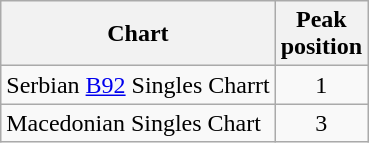<table class="sortable wikitable">
<tr>
<th>Chart</th>
<th>Peak<br>position</th>
</tr>
<tr>
<td>Serbian <a href='#'>B92</a> Singles Charrt</td>
<td align="center">1</td>
</tr>
<tr>
<td>Macedonian Singles Chart</td>
<td align="center">3</td>
</tr>
</table>
